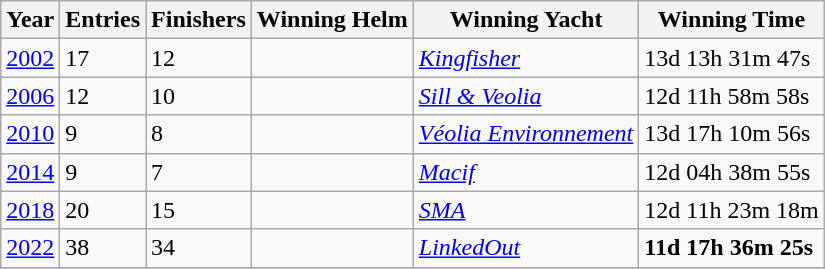<table class="wikitable">
<tr>
<th>Year</th>
<th>Entries</th>
<th>Finishers</th>
<th>Winning Helm</th>
<th>Winning Yacht</th>
<th>Winning Time</th>
</tr>
<tr>
<td><a href='#'>2002</a></td>
<td>17</td>
<td>12</td>
<td></td>
<td><em><a href='#'>Kingfisher</a></em></td>
<td>13d 13h 31m 47s</td>
</tr>
<tr>
<td><a href='#'>2006</a></td>
<td>12</td>
<td>10</td>
<td></td>
<td><em><a href='#'>Sill & Veolia</a></em></td>
<td>12d 11h 58m 58s</td>
</tr>
<tr>
<td><a href='#'>2010</a></td>
<td>9</td>
<td>8</td>
<td></td>
<td><em><a href='#'>Véolia Environnement</a></em></td>
<td>13d 17h 10m 56s</td>
</tr>
<tr>
<td><a href='#'>2014</a></td>
<td>9</td>
<td>7</td>
<td></td>
<td><em><a href='#'>Macif</a></em></td>
<td>12d 04h 38m 55s</td>
</tr>
<tr>
<td><a href='#'>2018</a></td>
<td>20</td>
<td>15</td>
<td></td>
<td><em><a href='#'>SMA</a></em></td>
<td>12d 11h 23m 18m</td>
</tr>
<tr>
<td><a href='#'>2022</a></td>
<td>38</td>
<td>34</td>
<td></td>
<td><em><a href='#'>LinkedOut</a></em></td>
<td><strong>11d 17h 36m 25s</strong></td>
</tr>
<tr>
</tr>
</table>
